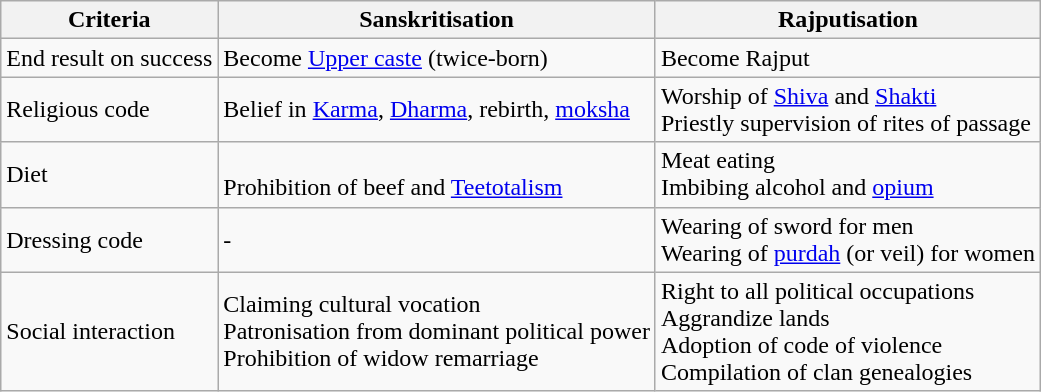<table class="wikitable">
<tr>
<th>Criteria</th>
<th>Sanskritisation</th>
<th>Rajputisation</th>
</tr>
<tr>
<td>End result on success</td>
<td>Become <a href='#'>Upper caste</a> (twice-born)</td>
<td>Become Rajput</td>
</tr>
<tr>
<td>Religious code</td>
<td>Belief in <a href='#'>Karma</a>, <a href='#'>Dharma</a>, rebirth, <a href='#'>moksha</a></td>
<td>Worship of <a href='#'>Shiva</a> and <a href='#'>Shakti</a> <br>Priestly supervision of rites of passage</td>
</tr>
<tr>
<td>Diet</td>
<td><br>Prohibition of beef and <a href='#'>Teetotalism </a></td>
<td>Meat eating<br>Imbibing alcohol and <a href='#'>opium</a><br></td>
</tr>
<tr>
<td>Dressing code</td>
<td>-</td>
<td>Wearing of sword for men<br>Wearing of <a href='#'>purdah</a> (or veil) for women</td>
</tr>
<tr>
<td>Social interaction</td>
<td>Claiming cultural vocation<br>Patronisation from dominant political power <br>Prohibition of widow remarriage</td>
<td>Right to all political occupations<br>Aggrandize lands<br> Adoption of code of violence<br> Compilation of clan genealogies<br></td>
</tr>
</table>
